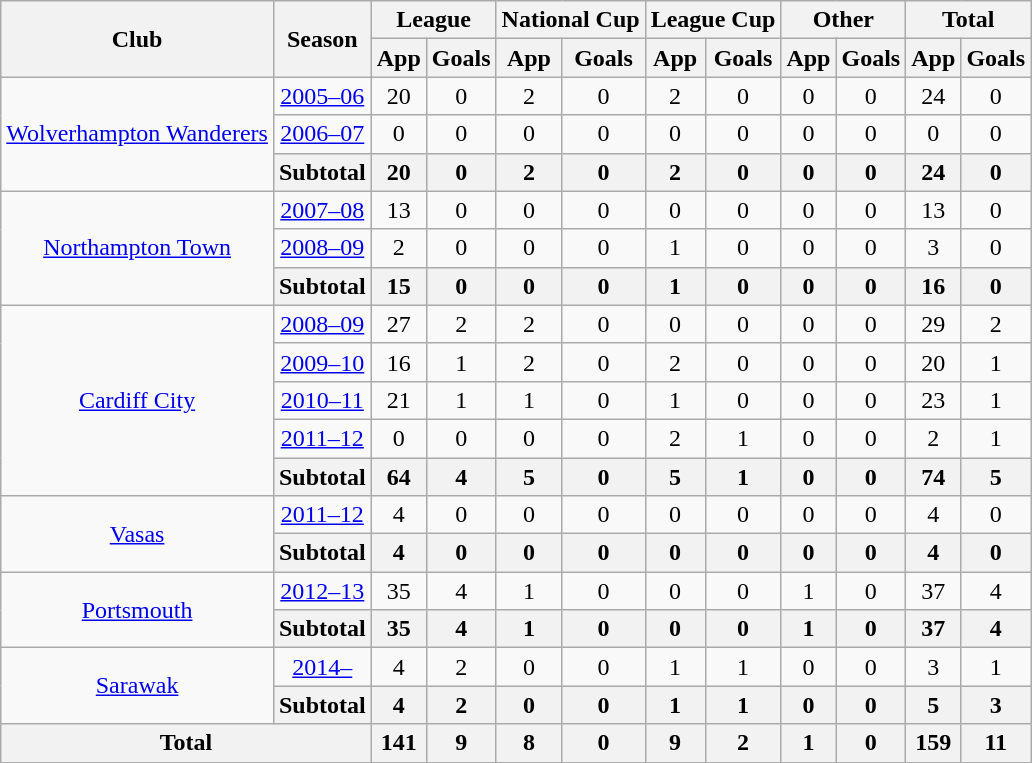<table class="wikitable">
<tr>
<th rowspan=2>Club</th>
<th rowspan=2>Season</th>
<th colspan=2>League</th>
<th colspan=2>National Cup</th>
<th colspan=2>League Cup</th>
<th colspan=2>Other</th>
<th colspan=2>Total</th>
</tr>
<tr>
<th>App</th>
<th>Goals</th>
<th>App</th>
<th>Goals</th>
<th>App</th>
<th>Goals</th>
<th>App</th>
<th>Goals</th>
<th>App</th>
<th>Goals</th>
</tr>
<tr align=center>
<td rowspan=3><a href='#'>Wolverhampton Wanderers</a></td>
<td><a href='#'>2005–06</a></td>
<td>20</td>
<td>0</td>
<td>2</td>
<td>0</td>
<td>2</td>
<td>0</td>
<td>0</td>
<td>0</td>
<td>24</td>
<td>0</td>
</tr>
<tr align=center>
<td><a href='#'>2006–07</a></td>
<td>0</td>
<td>0</td>
<td>0</td>
<td>0</td>
<td>0</td>
<td>0</td>
<td>0</td>
<td>0</td>
<td>0</td>
<td>0</td>
</tr>
<tr>
<th>Subtotal</th>
<th>20</th>
<th>0</th>
<th>2</th>
<th>0</th>
<th>2</th>
<th>0</th>
<th>0</th>
<th>0</th>
<th>24</th>
<th>0</th>
</tr>
<tr align=center>
<td rowspan=3><a href='#'>Northampton Town</a></td>
<td><a href='#'>2007–08</a></td>
<td>13</td>
<td>0</td>
<td>0</td>
<td>0</td>
<td>0</td>
<td>0</td>
<td>0</td>
<td>0</td>
<td>13</td>
<td>0</td>
</tr>
<tr align=center>
<td><a href='#'>2008–09</a></td>
<td>2</td>
<td>0</td>
<td>0</td>
<td>0</td>
<td>1</td>
<td>0</td>
<td>0</td>
<td>0</td>
<td>3</td>
<td>0</td>
</tr>
<tr>
<th>Subtotal</th>
<th>15</th>
<th>0</th>
<th>0</th>
<th>0</th>
<th>1</th>
<th>0</th>
<th>0</th>
<th>0</th>
<th>16</th>
<th>0</th>
</tr>
<tr align=center>
<td rowspan=5><a href='#'>Cardiff City</a></td>
<td><a href='#'>2008–09</a></td>
<td>27</td>
<td>2</td>
<td>2</td>
<td>0</td>
<td>0</td>
<td>0</td>
<td>0</td>
<td>0</td>
<td>29</td>
<td>2</td>
</tr>
<tr align=center>
<td><a href='#'>2009–10</a></td>
<td>16</td>
<td>1</td>
<td>2</td>
<td>0</td>
<td>2</td>
<td>0</td>
<td>0</td>
<td>0</td>
<td>20</td>
<td>1</td>
</tr>
<tr align=center>
<td><a href='#'>2010–11</a></td>
<td>21</td>
<td>1</td>
<td>1</td>
<td>0</td>
<td>1</td>
<td>0</td>
<td>0</td>
<td>0</td>
<td>23</td>
<td>1</td>
</tr>
<tr align=center>
<td><a href='#'>2011–12</a></td>
<td>0</td>
<td>0</td>
<td>0</td>
<td>0</td>
<td>2</td>
<td>1</td>
<td>0</td>
<td>0</td>
<td>2</td>
<td>1</td>
</tr>
<tr>
<th>Subtotal</th>
<th>64</th>
<th>4</th>
<th>5</th>
<th>0</th>
<th>5</th>
<th>1</th>
<th>0</th>
<th>0</th>
<th>74</th>
<th>5</th>
</tr>
<tr align=center>
<td rowspan=2><a href='#'>Vasas</a></td>
<td><a href='#'>2011–12</a></td>
<td>4</td>
<td>0</td>
<td>0</td>
<td>0</td>
<td>0</td>
<td>0</td>
<td>0</td>
<td>0</td>
<td>4</td>
<td>0</td>
</tr>
<tr>
<th>Subtotal</th>
<th>4</th>
<th>0</th>
<th>0</th>
<th>0</th>
<th>0</th>
<th>0</th>
<th>0</th>
<th>0</th>
<th>4</th>
<th>0</th>
</tr>
<tr align=center>
<td rowspan=2><a href='#'>Portsmouth</a></td>
<td><a href='#'>2012–13</a></td>
<td>35</td>
<td>4</td>
<td>1</td>
<td>0</td>
<td>0</td>
<td>0</td>
<td>1</td>
<td>0</td>
<td>37</td>
<td>4</td>
</tr>
<tr>
<th>Subtotal</th>
<th>35</th>
<th>4</th>
<th>1</th>
<th>0</th>
<th>0</th>
<th>0</th>
<th>1</th>
<th>0</th>
<th>37</th>
<th>4</th>
</tr>
<tr align=center>
<td rowspan=2><a href='#'>Sarawak</a></td>
<td><a href='#'>2014–</a></td>
<td>4</td>
<td>2</td>
<td>0</td>
<td>0</td>
<td>1</td>
<td>1</td>
<td>0</td>
<td>0</td>
<td>3</td>
<td>1</td>
</tr>
<tr>
<th>Subtotal</th>
<th>4</th>
<th>2</th>
<th>0</th>
<th>0</th>
<th>1</th>
<th>1</th>
<th>0</th>
<th>0</th>
<th>5</th>
<th>3</th>
</tr>
<tr>
<th colspan=2>Total</th>
<th>141</th>
<th>9</th>
<th>8</th>
<th>0</th>
<th>9</th>
<th>2</th>
<th>1</th>
<th>0</th>
<th>159</th>
<th>11</th>
</tr>
<tr>
</tr>
</table>
